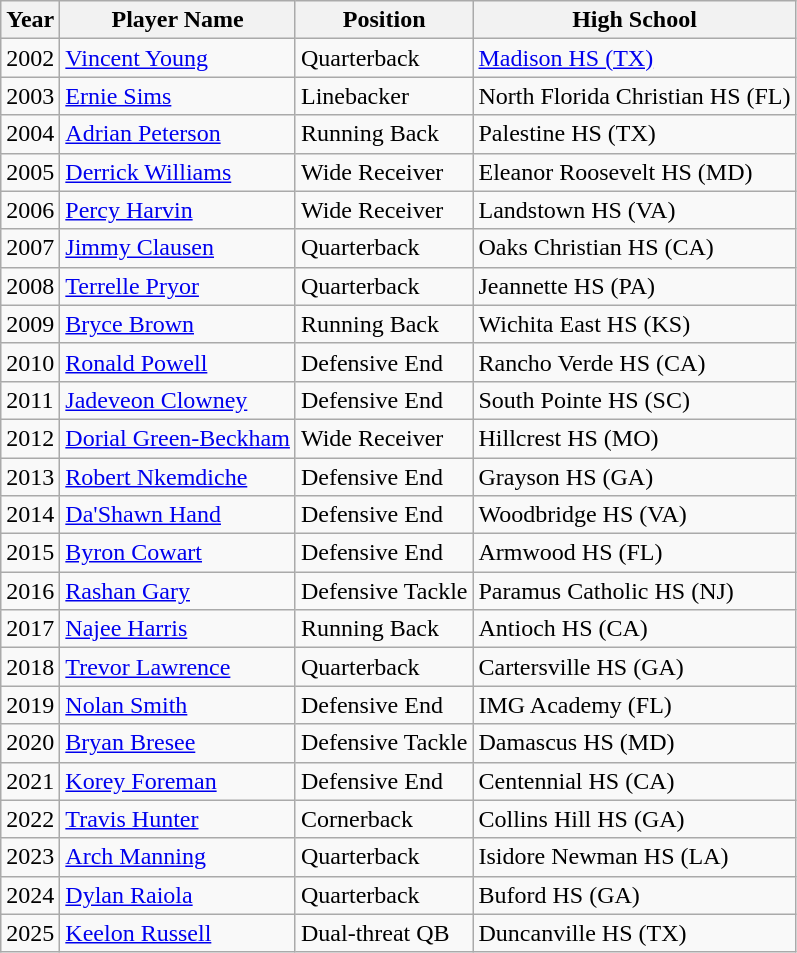<table class="wikitable">
<tr>
<th>Year</th>
<th>Player Name</th>
<th>Position</th>
<th>High School</th>
</tr>
<tr>
<td>2002</td>
<td><a href='#'>Vincent Young</a></td>
<td>Quarterback</td>
<td><a href='#'>Madison HS (TX)</a></td>
</tr>
<tr>
<td>2003</td>
<td><a href='#'>Ernie Sims</a></td>
<td>Linebacker</td>
<td>North Florida Christian HS (FL)</td>
</tr>
<tr>
<td>2004</td>
<td><a href='#'>Adrian Peterson</a></td>
<td>Running Back</td>
<td>Palestine HS (TX)</td>
</tr>
<tr>
<td>2005</td>
<td><a href='#'>Derrick Williams</a></td>
<td>Wide Receiver</td>
<td>Eleanor Roosevelt HS (MD)</td>
</tr>
<tr>
<td>2006</td>
<td><a href='#'>Percy Harvin</a></td>
<td>Wide Receiver</td>
<td>Landstown HS (VA)</td>
</tr>
<tr>
<td>2007</td>
<td><a href='#'>Jimmy Clausen</a></td>
<td>Quarterback</td>
<td>Oaks Christian HS (CA)</td>
</tr>
<tr>
<td>2008</td>
<td><a href='#'>Terrelle Pryor</a></td>
<td>Quarterback</td>
<td>Jeannette HS (PA)</td>
</tr>
<tr>
<td>2009</td>
<td><a href='#'>Bryce Brown</a></td>
<td>Running Back</td>
<td>Wichita East HS (KS)</td>
</tr>
<tr>
<td>2010</td>
<td><a href='#'>Ronald Powell</a></td>
<td>Defensive End</td>
<td>Rancho Verde HS (CA)</td>
</tr>
<tr>
<td>2011</td>
<td><a href='#'>Jadeveon Clowney</a></td>
<td>Defensive End</td>
<td>South Pointe HS (SC)</td>
</tr>
<tr>
<td>2012</td>
<td><a href='#'>Dorial Green-Beckham</a></td>
<td>Wide Receiver</td>
<td>Hillcrest HS (MO)</td>
</tr>
<tr>
<td>2013</td>
<td><a href='#'>Robert Nkemdiche</a></td>
<td>Defensive End</td>
<td>Grayson HS (GA)</td>
</tr>
<tr>
<td>2014</td>
<td><a href='#'>Da'Shawn Hand</a></td>
<td>Defensive End</td>
<td>Woodbridge HS (VA)</td>
</tr>
<tr>
<td>2015</td>
<td><a href='#'>Byron Cowart</a></td>
<td>Defensive End</td>
<td>Armwood HS (FL)</td>
</tr>
<tr>
<td>2016</td>
<td><a href='#'>Rashan Gary</a></td>
<td>Defensive Tackle</td>
<td>Paramus Catholic HS (NJ)</td>
</tr>
<tr>
<td>2017</td>
<td><a href='#'>Najee Harris</a></td>
<td>Running Back</td>
<td>Antioch HS (CA)</td>
</tr>
<tr>
<td>2018</td>
<td><a href='#'>Trevor Lawrence</a></td>
<td>Quarterback</td>
<td>Cartersville HS (GA)</td>
</tr>
<tr>
<td>2019</td>
<td><a href='#'>Nolan Smith</a></td>
<td>Defensive End</td>
<td>IMG Academy (FL)</td>
</tr>
<tr>
<td>2020</td>
<td><a href='#'>Bryan Bresee</a></td>
<td>Defensive Tackle</td>
<td>Damascus HS (MD)</td>
</tr>
<tr>
<td>2021</td>
<td><a href='#'>Korey Foreman</a></td>
<td>Defensive End</td>
<td>Centennial HS (CA)</td>
</tr>
<tr>
<td>2022</td>
<td><a href='#'>Travis Hunter</a></td>
<td>Cornerback</td>
<td>Collins Hill HS (GA)</td>
</tr>
<tr>
<td>2023</td>
<td><a href='#'>Arch Manning</a></td>
<td>Quarterback</td>
<td>Isidore Newman HS (LA)</td>
</tr>
<tr>
<td>2024</td>
<td><a href='#'>Dylan Raiola</a></td>
<td>Quarterback</td>
<td>Buford HS (GA)</td>
</tr>
<tr>
<td>2025</td>
<td><a href='#'>Keelon Russell</a></td>
<td>Dual-threat QB</td>
<td>Duncanville HS (TX)</td>
</tr>
</table>
